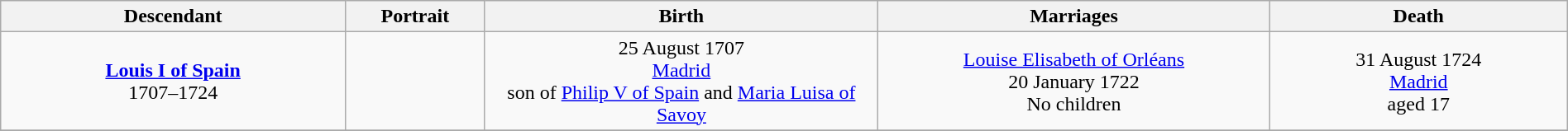<table style="text-align:center; width:100%" class="wikitable">
<tr>
<th width=22%>Descendant</th>
<th width=105px>Portrait</th>
<th>Birth</th>
<th width=25%>Marriages</th>
<th width=19%>Death</th>
</tr>
<tr>
<td><strong><a href='#'>Louis I of Spain</a></strong><br>1707–1724</td>
<td></td>
<td>25 August 1707<br><a href='#'>Madrid</a><br>son of <a href='#'>Philip V of Spain</a> and <a href='#'>Maria Luisa of Savoy</a></td>
<td><a href='#'>Louise Elisabeth of Orléans</a><br>20 January 1722<br>No children</td>
<td>31 August 1724<br><a href='#'>Madrid</a><br>aged 17</td>
</tr>
<tr>
</tr>
</table>
